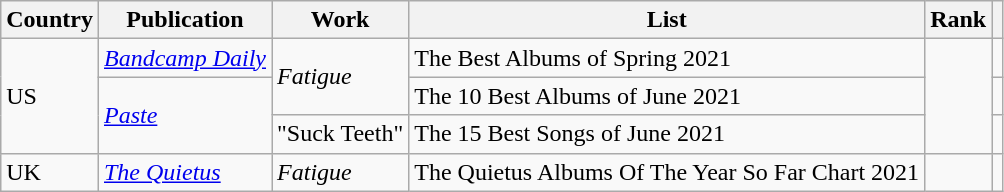<table class="sortable wikitable">
<tr>
<th>Country</th>
<th>Publication</th>
<th>Work</th>
<th>List</th>
<th>Rank</th>
<th class="unsortable"></th>
</tr>
<tr>
<td scope="row" rowspan=3>US</td>
<td><em><a href='#'>Bandcamp Daily</a></em></td>
<td scope="row" rowspan=2><em>Fatigue</em></td>
<td>The Best Albums of Spring 2021</td>
<td scope="row" rowspan=3></td>
<td></td>
</tr>
<tr>
<td scope="row" rowspan=2><em><a href='#'>Paste</a></em></td>
<td>The 10 Best Albums of June 2021</td>
<td></td>
</tr>
<tr>
<td>"Suck Teeth"</td>
<td>The 15 Best Songs of June 2021</td>
<td></td>
</tr>
<tr>
<td scope="row" rowspan=1>UK</td>
<td><em><a href='#'>The Quietus</a></em></td>
<td><em>Fatigue</em></td>
<td>The Quietus Albums Of The Year So Far Chart 2021</td>
<td></td>
<td></td>
</tr>
</table>
